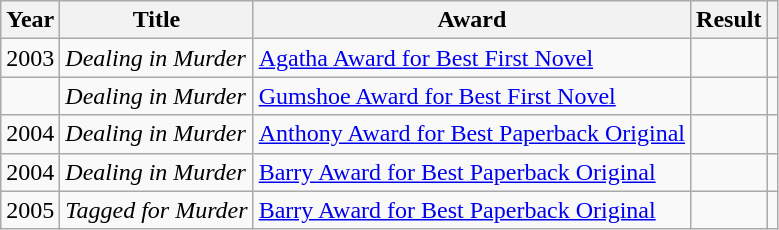<table class="wikitable">
<tr>
<th>Year</th>
<th>Title</th>
<th>Award</th>
<th>Result</th>
<th></th>
</tr>
<tr>
<td>2003</td>
<td><em>Dealing in Murder</em></td>
<td><a href='#'>Agatha Award for Best First Novel</a></td>
<td></td>
<td></td>
</tr>
<tr>
<td></td>
<td><em>Dealing in Murder</em></td>
<td><a href='#'>Gumshoe Award for Best First Novel</a></td>
<td></td>
<td></td>
</tr>
<tr>
<td>2004</td>
<td><em>Dealing in Murder</em></td>
<td><a href='#'>Anthony Award for Best Paperback Original</a></td>
<td></td>
<td></td>
</tr>
<tr>
<td>2004</td>
<td><em>Dealing in Murder</em></td>
<td><a href='#'>Barry Award for Best Paperback Original</a></td>
<td></td>
<td></td>
</tr>
<tr>
<td>2005</td>
<td><em>Tagged for Murder</em></td>
<td><a href='#'>Barry Award for Best Paperback Original</a></td>
<td></td>
<td></td>
</tr>
</table>
